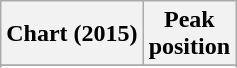<table class="wikitable sortable">
<tr>
<th>Chart (2015)</th>
<th>Peak<br>position</th>
</tr>
<tr>
</tr>
<tr>
</tr>
<tr>
</tr>
<tr>
</tr>
<tr>
</tr>
<tr>
</tr>
</table>
